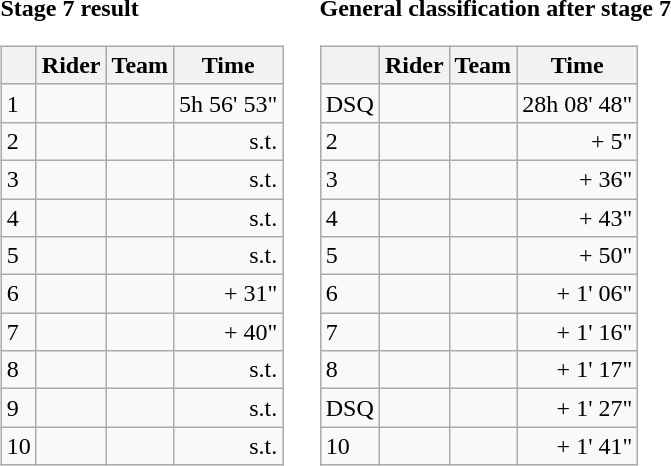<table>
<tr>
<td><strong>Stage 7 result</strong><br><table class="wikitable">
<tr>
<th></th>
<th>Rider</th>
<th>Team</th>
<th>Time</th>
</tr>
<tr>
<td>1</td>
<td></td>
<td></td>
<td align="right">5h 56' 53"</td>
</tr>
<tr>
<td>2</td>
<td></td>
<td></td>
<td align="right">s.t.</td>
</tr>
<tr>
<td>3</td>
<td></td>
<td></td>
<td align="right">s.t.</td>
</tr>
<tr>
<td>4</td>
<td></td>
<td></td>
<td align="right">s.t.</td>
</tr>
<tr>
<td>5</td>
<td></td>
<td></td>
<td align="right">s.t.</td>
</tr>
<tr>
<td>6</td>
<td></td>
<td></td>
<td align="right">+ 31"</td>
</tr>
<tr>
<td>7</td>
<td></td>
<td></td>
<td align="right">+ 40"</td>
</tr>
<tr>
<td>8</td>
<td></td>
<td></td>
<td align="right">s.t.</td>
</tr>
<tr>
<td>9</td>
<td></td>
<td></td>
<td align="right">s.t.</td>
</tr>
<tr>
<td>10</td>
<td></td>
<td></td>
<td align="right">s.t.</td>
</tr>
</table>
</td>
<td></td>
<td><strong>General classification after stage 7</strong><br><table class="wikitable">
<tr>
<th></th>
<th>Rider</th>
<th>Team</th>
<th>Time</th>
</tr>
<tr>
<td>DSQ</td>
<td><del></del> </td>
<td><del></del></td>
<td align="right">28h 08' 48"</td>
</tr>
<tr>
<td>2</td>
<td> </td>
<td></td>
<td align="right">+ 5"</td>
</tr>
<tr>
<td>3</td>
<td></td>
<td></td>
<td align="right">+ 36"</td>
</tr>
<tr>
<td>4</td>
<td></td>
<td></td>
<td align="right">+ 43"</td>
</tr>
<tr>
<td>5</td>
<td></td>
<td></td>
<td align="right">+ 50"</td>
</tr>
<tr>
<td>6</td>
<td></td>
<td></td>
<td align="right">+ 1' 06"</td>
</tr>
<tr>
<td>7</td>
<td></td>
<td></td>
<td align="right">+ 1' 16"</td>
</tr>
<tr>
<td>8</td>
<td></td>
<td></td>
<td align="right">+ 1' 17"</td>
</tr>
<tr>
<td>DSQ</td>
<td><del></del></td>
<td><del></del></td>
<td align="right">+ 1' 27"</td>
</tr>
<tr>
<td>10</td>
<td></td>
<td></td>
<td align="right">+ 1' 41"</td>
</tr>
</table>
</td>
</tr>
</table>
